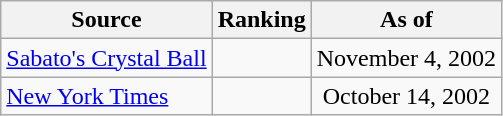<table class="wikitable" style="text-align:center">
<tr>
<th>Source</th>
<th>Ranking</th>
<th>As of</th>
</tr>
<tr>
<td align=left><a href='#'>Sabato's Crystal Ball</a></td>
<td></td>
<td>November 4, 2002</td>
</tr>
<tr>
<td align=left><a href='#'>New York Times</a></td>
<td></td>
<td>October 14, 2002</td>
</tr>
</table>
